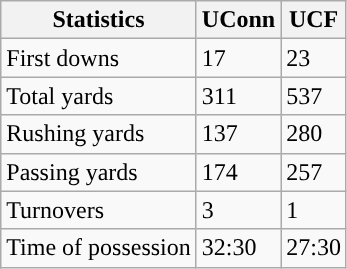<table class="wikitable">
<tr>
<th>Statistics</th>
<th>UConn</th>
<th>UCF</th>
</tr>
<tr>
<td>First downs</td>
<td>17</td>
<td>23</td>
</tr>
<tr>
<td>Total yards</td>
<td>311</td>
<td>537</td>
</tr>
<tr>
<td>Rushing yards</td>
<td>137</td>
<td>280</td>
</tr>
<tr>
<td>Passing yards</td>
<td>174</td>
<td>257</td>
</tr>
<tr>
<td>Turnovers</td>
<td>3</td>
<td>1</td>
</tr>
<tr>
<td>Time of possession</td>
<td>32:30</td>
<td>27:30</td>
</tr>
</table>
